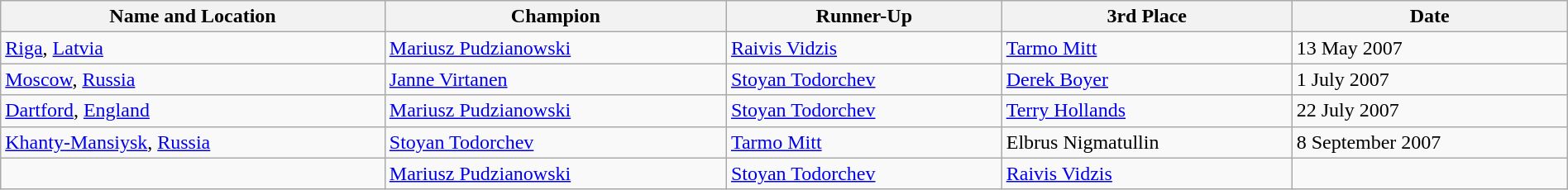<table class="wikitable" style="display: inline-table;width: 100%;">
<tr>
<th>Name and Location</th>
<th>Champion</th>
<th>Runner-Up</th>
<th>3rd Place</th>
<th>Date</th>
</tr>
<tr>
<td> <a href='#'>Riga</a>, <a href='#'>Latvia</a><br> </td>
<td> <a href='#'>Mariusz Pudzianowski</a></td>
<td> <a href='#'>Raivis Vidzis</a></td>
<td> <a href='#'>Tarmo Mitt</a></td>
<td>13 May 2007</td>
</tr>
<tr>
<td> <a href='#'>Moscow</a>, <a href='#'>Russia</a><br> </td>
<td> <a href='#'>Janne Virtanen</a></td>
<td> <a href='#'>Stoyan Todorchev</a></td>
<td> <a href='#'>Derek Boyer</a></td>
<td>1 July 2007</td>
</tr>
<tr>
<td> <a href='#'>Dartford</a>, <a href='#'>England</a><br> </td>
<td> <a href='#'>Mariusz Pudzianowski</a></td>
<td> <a href='#'>Stoyan Todorchev</a></td>
<td> <a href='#'>Terry Hollands</a></td>
<td>22 July 2007</td>
</tr>
<tr>
<td> <a href='#'>Khanty-Mansiysk</a>, <a href='#'>Russia</a><br> </td>
<td> <a href='#'>Stoyan Todorchev</a></td>
<td> <a href='#'>Tarmo Mitt</a></td>
<td> Elbrus Nigmatullin</td>
<td>8 September 2007</td>
</tr>
<tr>
<td></td>
<td> <a href='#'>Mariusz Pudzianowski</a></td>
<td> <a href='#'>Stoyan Todorchev</a></td>
<td> <a href='#'>Raivis Vidzis</a></td>
<td></td>
</tr>
</table>
